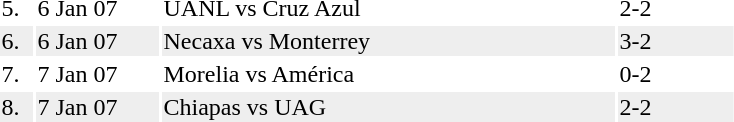<table>
<tr>
<td width="20">5.</td>
<td width="80">6 Jan 07</td>
<td width="300">UANL vs Cruz Azul</td>
<td width="75">2-2</td>
</tr>
<tr bgcolor=#eeeeee>
<td>6.</td>
<td>6 Jan 07</td>
<td>Necaxa vs Monterrey</td>
<td>3-2</td>
</tr>
<tr>
<td width="20">7.</td>
<td width="80">7 Jan 07</td>
<td width="300">Morelia vs América</td>
<td width="75">0-2</td>
</tr>
<tr bgcolor=#eeeeee>
<td>8.</td>
<td>7 Jan 07</td>
<td>Chiapas vs UAG</td>
<td>2-2</td>
</tr>
</table>
